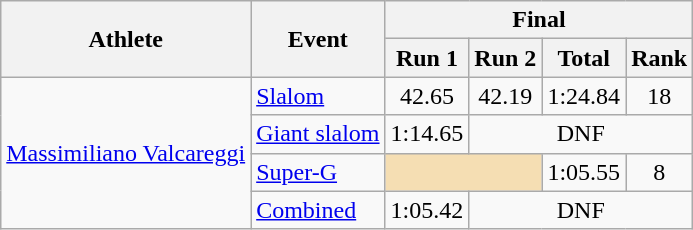<table class="wikitable">
<tr>
<th rowspan="2">Athlete</th>
<th rowspan="2">Event</th>
<th colspan="4">Final</th>
</tr>
<tr>
<th>Run 1</th>
<th>Run 2</th>
<th>Total</th>
<th>Rank</th>
</tr>
<tr>
<td rowspan=4><a href='#'>Massimiliano Valcareggi</a></td>
<td><a href='#'>Slalom</a></td>
<td align="center">42.65</td>
<td align="center">42.19</td>
<td align="center">1:24.84</td>
<td align="center">18</td>
</tr>
<tr>
<td><a href='#'>Giant slalom</a></td>
<td align="center">1:14.65</td>
<td align="center" colspan=3>DNF</td>
</tr>
<tr>
<td><a href='#'>Super-G</a></td>
<td colspan=2 bgcolor="wheat"></td>
<td align="center">1:05.55</td>
<td align="center">8</td>
</tr>
<tr>
<td><a href='#'>Combined</a></td>
<td align="center">1:05.42</td>
<td align="center" colspan=3>DNF</td>
</tr>
</table>
